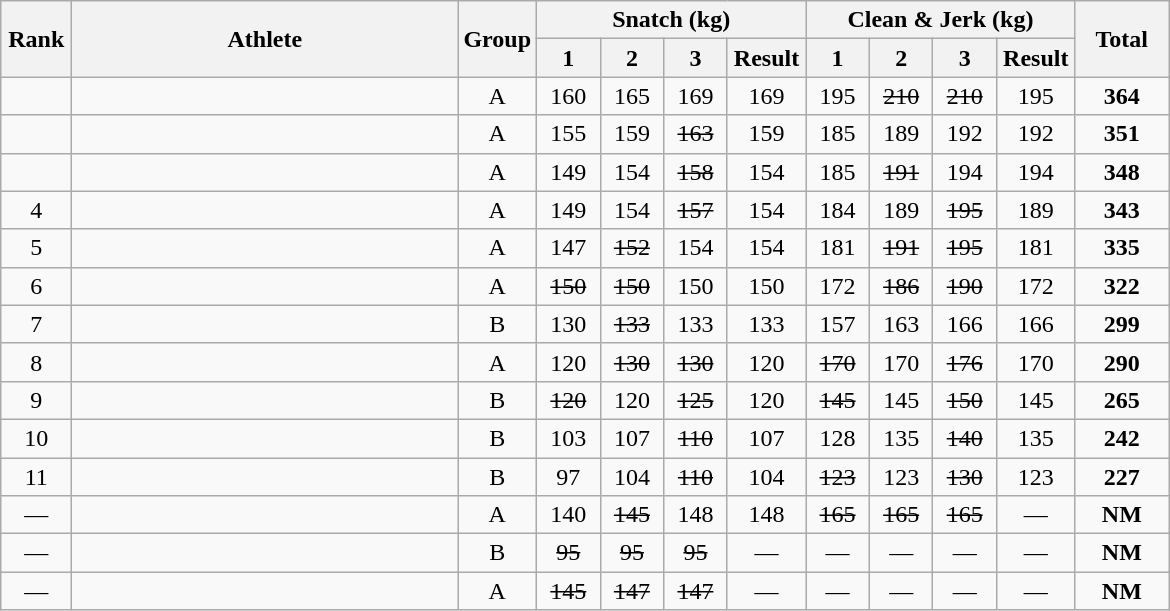<table class = "wikitable" style="text-align:center;">
<tr>
<th rowspan=2 width=40>Rank</th>
<th rowspan=2 width=250>Athlete</th>
<th rowspan=2 width=40>Group</th>
<th colspan=4>Snatch (kg)</th>
<th colspan=4>Clean & Jerk (kg)</th>
<th rowspan=2 width=55>Total</th>
</tr>
<tr>
<th width=35>1</th>
<th width=35>2</th>
<th width=35>3</th>
<th width=45>Result</th>
<th width=35>1</th>
<th width=35>2</th>
<th width=35>3</th>
<th width=45>Result</th>
</tr>
<tr>
<td></td>
<td align=left></td>
<td>A</td>
<td>160</td>
<td>165</td>
<td>169</td>
<td>169</td>
<td>195</td>
<td><s>210</s></td>
<td><s>210</s></td>
<td>195</td>
<td><strong>364</strong></td>
</tr>
<tr>
<td></td>
<td align=left></td>
<td>A</td>
<td>155</td>
<td>159</td>
<td><s>163</s></td>
<td>159</td>
<td>185</td>
<td>189</td>
<td>192</td>
<td>192</td>
<td><strong>351</strong></td>
</tr>
<tr>
<td></td>
<td align=left></td>
<td>A</td>
<td>149</td>
<td>154</td>
<td><s>158</s></td>
<td>154</td>
<td>185</td>
<td><s>191</s></td>
<td>194</td>
<td>194</td>
<td><strong>348</strong></td>
</tr>
<tr>
<td>4</td>
<td align=left></td>
<td>A</td>
<td>149</td>
<td>154</td>
<td><s>157</s></td>
<td>154</td>
<td>184</td>
<td>189</td>
<td><s>195</s></td>
<td>189</td>
<td><strong>343</strong></td>
</tr>
<tr>
<td>5</td>
<td align=left></td>
<td>A</td>
<td>147</td>
<td><s>152</s></td>
<td>154</td>
<td>154</td>
<td>181</td>
<td><s>191</s></td>
<td><s>195</s></td>
<td>181</td>
<td><strong>335</strong></td>
</tr>
<tr>
<td>6</td>
<td align=left></td>
<td>A</td>
<td><s>150</s></td>
<td><s>150</s></td>
<td>150</td>
<td>150</td>
<td>172</td>
<td><s>186</s></td>
<td><s>190</s></td>
<td>172</td>
<td><strong>322</strong></td>
</tr>
<tr>
<td>7</td>
<td align=left></td>
<td>B</td>
<td>130</td>
<td><s>133</s></td>
<td>133</td>
<td>133</td>
<td>157</td>
<td>163</td>
<td>166</td>
<td>166</td>
<td><strong>299</strong></td>
</tr>
<tr>
<td>8</td>
<td align=left></td>
<td>A</td>
<td>120</td>
<td><s>130</s></td>
<td><s>130</s></td>
<td>120</td>
<td><s>170</s></td>
<td>170</td>
<td><s>176</s></td>
<td>170</td>
<td><strong>290</strong></td>
</tr>
<tr>
<td>9</td>
<td align=left></td>
<td>B</td>
<td><s>120</s></td>
<td>120</td>
<td><s>125</s></td>
<td>120</td>
<td><s>145</s></td>
<td>145</td>
<td><s>150</s></td>
<td>145</td>
<td><strong>265</strong></td>
</tr>
<tr>
<td>10</td>
<td align=left></td>
<td>B</td>
<td>103</td>
<td>107</td>
<td><s>110</s></td>
<td>107</td>
<td>128</td>
<td>135</td>
<td><s>140</s></td>
<td>135</td>
<td><strong>242</strong></td>
</tr>
<tr>
<td>11</td>
<td align=left></td>
<td>B</td>
<td>97</td>
<td>104</td>
<td><s>110</s></td>
<td>104</td>
<td><s>123</s></td>
<td>123</td>
<td><s>130</s></td>
<td>123</td>
<td><strong>227</strong></td>
</tr>
<tr>
<td>—</td>
<td align=left></td>
<td>A</td>
<td>140</td>
<td><s>145</s></td>
<td>148</td>
<td>148</td>
<td><s>165</s></td>
<td><s>165</s></td>
<td><s>165</s></td>
<td>—</td>
<td><strong>NM</strong></td>
</tr>
<tr>
<td>—</td>
<td align=left></td>
<td>B</td>
<td><s>95</s></td>
<td><s>95</s></td>
<td><s>95</s></td>
<td>—</td>
<td>—</td>
<td>—</td>
<td>—</td>
<td>—</td>
<td><strong>NM</strong></td>
</tr>
<tr>
<td>—</td>
<td align=left></td>
<td>A</td>
<td><s>145</s></td>
<td><s>147</s></td>
<td><s>147</s></td>
<td>—</td>
<td>—</td>
<td>—</td>
<td>—</td>
<td>—</td>
<td><strong>NM</strong></td>
</tr>
</table>
